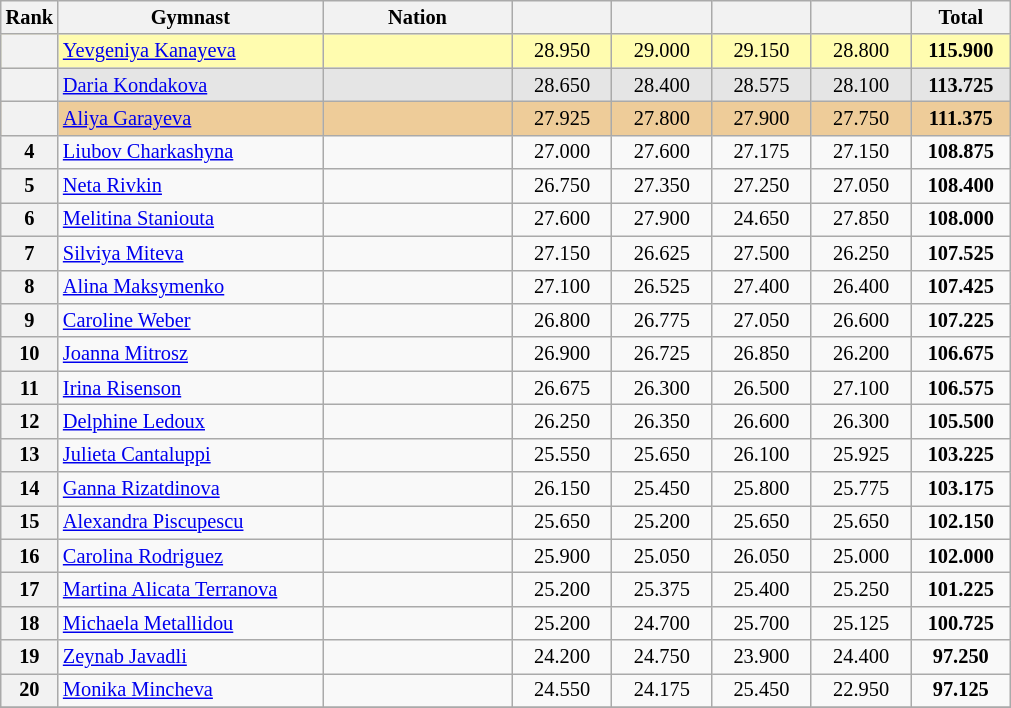<table class="wikitable sortable" style="text-align:center; font-size:85%">
<tr>
<th scope="col" style="width:20px;">Rank</th>
<th ! scope="col" style="width:170px;">Gymnast</th>
<th ! scope="col" style="width:120px;">Nation</th>
<th ! scope="col" style="width:60px;"></th>
<th ! scope="col" style="width:60px;"></th>
<th ! scope="col" style="width:60px;"></th>
<th ! scope="col" style="width:60px;"></th>
<th ! scope="col" style="width:60px;">Total</th>
</tr>
<tr bgcolor=fffcaf>
<th scope=row></th>
<td align=left><a href='#'>Yevgeniya Kanayeva</a></td>
<td style="text-align:left;"></td>
<td>28.950</td>
<td>29.000</td>
<td>29.150</td>
<td>28.800</td>
<td><strong>115.900</strong></td>
</tr>
<tr bgcolor=e5e5e5>
<th scope=row></th>
<td align=left><a href='#'>Daria Kondakova</a></td>
<td style="text-align:left;"></td>
<td>28.650</td>
<td>28.400</td>
<td>28.575</td>
<td>28.100</td>
<td><strong>113.725</strong></td>
</tr>
<tr bgcolor=eecc99>
<th scope=row></th>
<td align=left><a href='#'>Aliya Garayeva</a></td>
<td style="text-align:left;"></td>
<td>27.925</td>
<td>27.800</td>
<td>27.900</td>
<td>27.750</td>
<td><strong>111.375</strong></td>
</tr>
<tr>
<th scope=row>4</th>
<td align=left><a href='#'>Liubov Charkashyna</a></td>
<td style="text-align:left;"></td>
<td>27.000</td>
<td>27.600</td>
<td>27.175</td>
<td>27.150</td>
<td><strong>108.875</strong></td>
</tr>
<tr>
<th scope=row>5</th>
<td align=left><a href='#'>Neta Rivkin</a></td>
<td style="text-align:left;"></td>
<td>26.750</td>
<td>27.350</td>
<td>27.250</td>
<td>27.050</td>
<td><strong>108.400</strong></td>
</tr>
<tr>
<th scope=row>6</th>
<td align=left><a href='#'>Melitina Staniouta</a></td>
<td style="text-align:left;"></td>
<td>27.600</td>
<td>27.900</td>
<td>24.650</td>
<td>27.850</td>
<td><strong>108.000</strong></td>
</tr>
<tr>
<th scope=row>7</th>
<td align=left><a href='#'>Silviya Miteva</a></td>
<td style="text-align:left;"></td>
<td>27.150</td>
<td>26.625</td>
<td>27.500</td>
<td>26.250</td>
<td><strong>107.525</strong></td>
</tr>
<tr>
<th scope=row>8</th>
<td align=left><a href='#'>Alina Maksymenko</a></td>
<td style="text-align:left;"></td>
<td>27.100</td>
<td>26.525</td>
<td>27.400</td>
<td>26.400</td>
<td><strong>107.425</strong></td>
</tr>
<tr>
<th scope=row>9</th>
<td align=left><a href='#'>Caroline Weber</a></td>
<td style="text-align:left;"></td>
<td>26.800</td>
<td>26.775</td>
<td>27.050</td>
<td>26.600</td>
<td><strong>107.225</strong></td>
</tr>
<tr>
<th scope=row>10</th>
<td align=left><a href='#'>Joanna Mitrosz</a></td>
<td style="text-align:left;"></td>
<td>26.900</td>
<td>26.725</td>
<td>26.850</td>
<td>26.200</td>
<td><strong>106.675</strong></td>
</tr>
<tr>
<th scope=row>11</th>
<td align=left><a href='#'>Irina Risenson</a></td>
<td style="text-align:left;"></td>
<td>26.675</td>
<td>26.300</td>
<td>26.500</td>
<td>27.100</td>
<td><strong>106.575</strong></td>
</tr>
<tr>
<th scope=row>12</th>
<td align=left><a href='#'>Delphine Ledoux</a></td>
<td style="text-align:left;"></td>
<td>26.250</td>
<td>26.350</td>
<td>26.600</td>
<td>26.300</td>
<td><strong>105.500</strong></td>
</tr>
<tr>
<th scope=row>13</th>
<td align=left><a href='#'>Julieta Cantaluppi</a></td>
<td style="text-align:left;"></td>
<td>25.550</td>
<td>25.650</td>
<td>26.100</td>
<td>25.925</td>
<td><strong>103.225</strong></td>
</tr>
<tr>
<th scope=row>14</th>
<td align=left><a href='#'>Ganna Rizatdinova</a></td>
<td style="text-align:left;"></td>
<td>26.150</td>
<td>25.450</td>
<td>25.800</td>
<td>25.775</td>
<td><strong>103.175</strong></td>
</tr>
<tr>
<th scope=row>15</th>
<td align=left><a href='#'>Alexandra Piscupescu</a></td>
<td style="text-align:left;"></td>
<td>25.650</td>
<td>25.200</td>
<td>25.650</td>
<td>25.650</td>
<td><strong>102.150</strong></td>
</tr>
<tr>
<th scope=row>16</th>
<td align=left><a href='#'>Carolina Rodriguez</a></td>
<td style="text-align:left;"></td>
<td>25.900</td>
<td>25.050</td>
<td>26.050</td>
<td>25.000</td>
<td><strong>102.000</strong></td>
</tr>
<tr>
<th scope=row>17</th>
<td align=left><a href='#'>Martina Alicata Terranova</a></td>
<td style="text-align:left;"></td>
<td>25.200</td>
<td>25.375</td>
<td>25.400</td>
<td>25.250</td>
<td><strong>101.225</strong></td>
</tr>
<tr>
<th scope=row>18</th>
<td align=left><a href='#'>Michaela Metallidou</a></td>
<td style="text-align:left;"></td>
<td>25.200</td>
<td>24.700</td>
<td>25.700</td>
<td>25.125</td>
<td><strong>100.725</strong></td>
</tr>
<tr>
<th scope=row>19</th>
<td align=left><a href='#'>Zeynab Javadli</a></td>
<td style="text-align:left;"></td>
<td>24.200</td>
<td>24.750</td>
<td>23.900</td>
<td>24.400</td>
<td><strong>97.250</strong></td>
</tr>
<tr>
<th scope=row>20</th>
<td align=left><a href='#'>Monika Mincheva</a></td>
<td style="text-align:left;"></td>
<td>24.550</td>
<td>24.175</td>
<td>25.450</td>
<td>22.950</td>
<td><strong>97.125</strong></td>
</tr>
<tr>
</tr>
</table>
